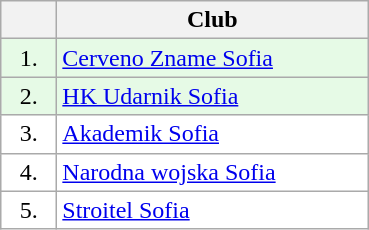<table class="wikitable">
<tr>
<th width="30"></th>
<th width="200">Club</th>
</tr>
<tr bgcolor="#e6fae6" align="center">
<td>1.</td>
<td align="left"><a href='#'>Cerveno Zname Sofia</a></td>
</tr>
<tr bgcolor="#e6fae6" align="center">
<td>2.</td>
<td align="left"><a href='#'>HK Udarnik Sofia</a></td>
</tr>
<tr bgcolor="#FFFFFF" align="center">
<td>3.</td>
<td align="left"><a href='#'>Akademik Sofia</a></td>
</tr>
<tr bgcolor="#FFFFFF" align="center">
<td>4.</td>
<td align="left"><a href='#'>Narodna wojska Sofia</a></td>
</tr>
<tr bgcolor="#FFFFFF" align="center">
<td>5.</td>
<td align="left"><a href='#'>Stroitel Sofia</a></td>
</tr>
</table>
